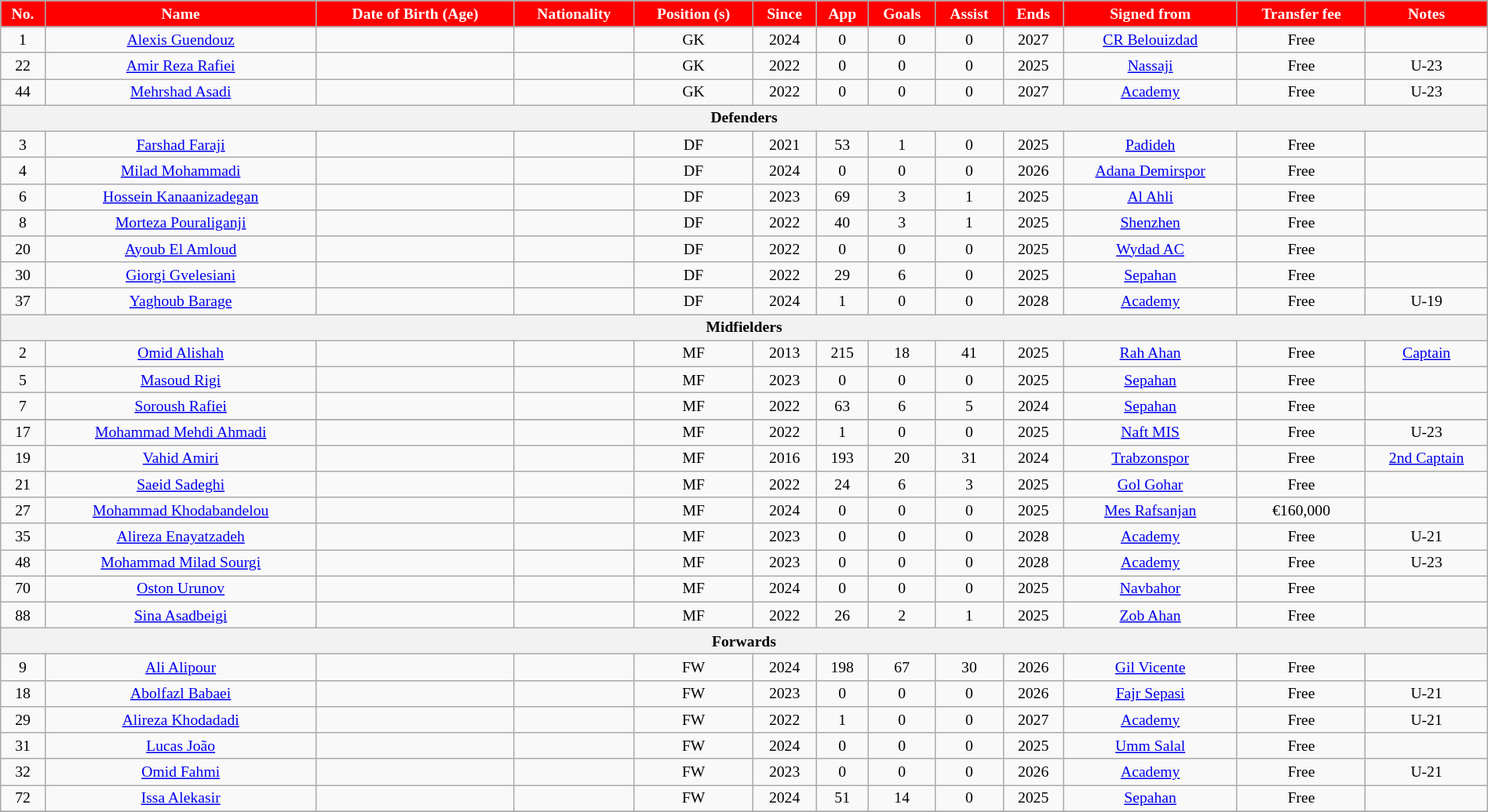<table class="wikitable"  style="text-align:center; font-size:82%; width:100%;">
<tr>
<th style="background: #f00; color:#fff" align=Left>No.</th>
<th style="background: #f00; color:#fff" align=Left>Name</th>
<th style="background: #f00; color:#fff" align=Left>Date of Birth (Age)</th>
<th style="background: #f00; color:#fff" align=Left>Nationality</th>
<th style="background: #f00; color:#fff" align=Left>Position (s)</th>
<th style="background: #f00; color:#fff" align=Left>Since</th>
<th style="background: #f00; color:#fff" align=Left>App</th>
<th style="background: #f00; color:#fff" align=Left>Goals</th>
<th style="background: #f00; color:#fff" align=Left>Assist</th>
<th style="background: #f00; color:#fff" align=Left>Ends</th>
<th style="background: #f00; color:#fff" align=Left>Signed from</th>
<th style="background: #f00; color:#fff" align=Left>Transfer fee</th>
<th style="background: #f00; color:#fff" align=Left>Notes</th>
</tr>
<tr>
<td>1</td>
<td><a href='#'>Alexis Guendouz</a></td>
<td></td>
<td></td>
<td>GK</td>
<td>2024</td>
<td>0</td>
<td>0</td>
<td>0</td>
<td>2027</td>
<td> <a href='#'>CR Belouizdad</a></td>
<td>Free</td>
<td></td>
</tr>
<tr>
<td>22</td>
<td><a href='#'>Amir Reza Rafiei</a></td>
<td></td>
<td></td>
<td>GK</td>
<td>2022</td>
<td>0</td>
<td>0</td>
<td>0</td>
<td>2025</td>
<td><a href='#'>Nassaji</a></td>
<td>Free</td>
<td>U-23</td>
</tr>
<tr>
<td>44</td>
<td><a href='#'>Mehrshad Asadi</a></td>
<td></td>
<td></td>
<td>GK</td>
<td>2022</td>
<td>0</td>
<td>0</td>
<td>0</td>
<td>2027</td>
<td><a href='#'>Academy</a></td>
<td>Free</td>
<td>U-23</td>
</tr>
<tr>
<th colspan=13>Defenders</th>
</tr>
<tr>
<td>3</td>
<td><a href='#'>Farshad Faraji</a></td>
<td></td>
<td></td>
<td>DF</td>
<td>2021</td>
<td>53</td>
<td>1</td>
<td>0</td>
<td>2025</td>
<td><a href='#'>Padideh</a></td>
<td>Free</td>
<td></td>
</tr>
<tr>
<td>4</td>
<td><a href='#'>Milad Mohammadi</a></td>
<td></td>
<td></td>
<td>DF</td>
<td>2024</td>
<td>0</td>
<td>0</td>
<td>0</td>
<td>2026</td>
<td> <a href='#'>Adana Demirspor</a></td>
<td>Free</td>
<td></td>
</tr>
<tr>
<td>6</td>
<td><a href='#'>Hossein Kanaanizadegan</a></td>
<td></td>
<td></td>
<td>DF</td>
<td>2023</td>
<td>69</td>
<td>3</td>
<td>1</td>
<td>2025</td>
<td> <a href='#'>Al Ahli</a></td>
<td>Free</td>
<td></td>
</tr>
<tr>
<td>8</td>
<td><a href='#'>Morteza Pouraliganji</a></td>
<td></td>
<td></td>
<td>DF</td>
<td>2022</td>
<td>40</td>
<td>3</td>
<td>1</td>
<td>2025</td>
<td> <a href='#'>Shenzhen</a></td>
<td>Free</td>
<td></td>
</tr>
<tr>
<td>20</td>
<td><a href='#'>Ayoub El Amloud</a></td>
<td></td>
<td></td>
<td>DF</td>
<td>2022</td>
<td>0</td>
<td>0</td>
<td>0</td>
<td>2025</td>
<td> <a href='#'>Wydad AC</a></td>
<td>Free</td>
<td></td>
</tr>
<tr>
<td>30</td>
<td><a href='#'>Giorgi Gvelesiani</a></td>
<td></td>
<td></td>
<td>DF</td>
<td>2022</td>
<td>29</td>
<td>6</td>
<td>0</td>
<td>2025</td>
<td><a href='#'>Sepahan</a></td>
<td>Free</td>
<td></td>
</tr>
<tr>
<td>37</td>
<td><a href='#'>Yaghoub Barage</a></td>
<td></td>
<td></td>
<td>DF</td>
<td>2024</td>
<td>1</td>
<td>0</td>
<td>0</td>
<td>2028</td>
<td><a href='#'>Academy</a></td>
<td>Free</td>
<td>U-19</td>
</tr>
<tr>
<th colspan=13>Midfielders</th>
</tr>
<tr>
<td>2</td>
<td><a href='#'>Omid Alishah</a></td>
<td></td>
<td></td>
<td>MF</td>
<td>2013</td>
<td>215</td>
<td>18</td>
<td>41</td>
<td>2025</td>
<td><a href='#'>Rah Ahan</a></td>
<td>Free</td>
<td><a href='#'>Captain</a></td>
</tr>
<tr>
<td>5</td>
<td><a href='#'>Masoud Rigi</a></td>
<td></td>
<td></td>
<td>MF</td>
<td>2023</td>
<td>0</td>
<td>0</td>
<td>0</td>
<td>2025</td>
<td><a href='#'>Sepahan</a></td>
<td>Free</td>
<td></td>
</tr>
<tr>
<td>7</td>
<td><a href='#'>Soroush Rafiei</a></td>
<td></td>
<td></td>
<td>MF</td>
<td>2022</td>
<td>63</td>
<td>6</td>
<td>5</td>
<td>2024</td>
<td><a href='#'>Sepahan</a></td>
<td>Free</td>
<td></td>
</tr>
<tr>
</tr>
<tr>
<td>17</td>
<td><a href='#'>Mohammad Mehdi Ahmadi</a></td>
<td></td>
<td></td>
<td>MF</td>
<td>2022</td>
<td>1</td>
<td>0</td>
<td>0</td>
<td>2025</td>
<td><a href='#'>Naft MIS</a></td>
<td>Free</td>
<td>U-23</td>
</tr>
<tr>
<td>19</td>
<td><a href='#'>Vahid Amiri</a></td>
<td></td>
<td></td>
<td>MF</td>
<td>2016</td>
<td>193</td>
<td>20</td>
<td>31</td>
<td>2024</td>
<td> <a href='#'>Trabzonspor</a></td>
<td>Free</td>
<td><a href='#'>2nd Captain</a></td>
</tr>
<tr>
<td>21</td>
<td><a href='#'>Saeid Sadeghi</a></td>
<td></td>
<td></td>
<td>MF</td>
<td>2022</td>
<td>24</td>
<td>6</td>
<td>3</td>
<td>2025</td>
<td><a href='#'>Gol Gohar</a></td>
<td>Free</td>
<td></td>
</tr>
<tr>
<td>27</td>
<td><a href='#'>Mohammad Khodabandelou</a></td>
<td></td>
<td></td>
<td>MF</td>
<td>2024</td>
<td>0</td>
<td>0</td>
<td>0</td>
<td>2025</td>
<td><a href='#'>Mes Rafsanjan</a></td>
<td>€160,000</td>
<td></td>
</tr>
<tr>
<td>35</td>
<td><a href='#'>Alireza Enayatzadeh</a></td>
<td></td>
<td></td>
<td>MF</td>
<td>2023</td>
<td>0</td>
<td>0</td>
<td>0</td>
<td>2028</td>
<td><a href='#'>Academy</a></td>
<td>Free</td>
<td>U-21</td>
</tr>
<tr>
<td>48</td>
<td><a href='#'>Mohammad Milad Sourgi</a></td>
<td></td>
<td></td>
<td>MF</td>
<td>2023</td>
<td>0</td>
<td>0</td>
<td>0</td>
<td>2028</td>
<td><a href='#'>Academy</a></td>
<td>Free</td>
<td>U-23</td>
</tr>
<tr>
<td>70</td>
<td><a href='#'>Oston Urunov</a></td>
<td></td>
<td></td>
<td>MF</td>
<td>2024</td>
<td>0</td>
<td>0</td>
<td>0</td>
<td>2025</td>
<td> <a href='#'>Navbahor</a></td>
<td>Free</td>
<td></td>
</tr>
<tr>
<td>88</td>
<td><a href='#'>Sina Asadbeigi</a></td>
<td></td>
<td></td>
<td>MF</td>
<td>2022</td>
<td>26</td>
<td>2</td>
<td>1</td>
<td>2025</td>
<td><a href='#'>Zob Ahan</a></td>
<td>Free</td>
<td></td>
</tr>
<tr>
<th colspan=13>Forwards</th>
</tr>
<tr>
<td>9</td>
<td><a href='#'>Ali Alipour</a></td>
<td></td>
<td></td>
<td>FW</td>
<td>2024</td>
<td>198</td>
<td>67</td>
<td>30</td>
<td>2026</td>
<td> <a href='#'>Gil Vicente</a></td>
<td>Free</td>
<td></td>
</tr>
<tr>
<td>18</td>
<td><a href='#'>Abolfazl Babaei</a></td>
<td></td>
<td></td>
<td>FW</td>
<td>2023</td>
<td>0</td>
<td>0</td>
<td>0</td>
<td>2026</td>
<td><a href='#'>Fajr Sepasi</a></td>
<td>Free</td>
<td>U-21</td>
</tr>
<tr>
<td>29</td>
<td><a href='#'>Alireza Khodadadi</a></td>
<td></td>
<td></td>
<td>FW</td>
<td>2022</td>
<td>1</td>
<td>0</td>
<td>0</td>
<td>2027</td>
<td><a href='#'>Academy</a></td>
<td>Free</td>
<td>U-21</td>
</tr>
<tr>
<td>31</td>
<td><a href='#'>Lucas João</a></td>
<td></td>
<td></td>
<td>FW</td>
<td>2024</td>
<td>0</td>
<td>0</td>
<td>0</td>
<td>2025</td>
<td> <a href='#'>Umm Salal</a></td>
<td>Free</td>
<td></td>
</tr>
<tr>
<td>32</td>
<td><a href='#'>Omid Fahmi</a></td>
<td></td>
<td></td>
<td>FW</td>
<td>2023</td>
<td>0</td>
<td>0</td>
<td>0</td>
<td>2026</td>
<td><a href='#'>Academy</a></td>
<td>Free</td>
<td>U-21</td>
</tr>
<tr>
<td>72</td>
<td><a href='#'>Issa Alekasir</a></td>
<td></td>
<td></td>
<td>FW</td>
<td>2024</td>
<td>51</td>
<td>14</td>
<td>0</td>
<td>2025</td>
<td><a href='#'>Sepahan</a></td>
<td>Free</td>
<td></td>
</tr>
<tr>
</tr>
</table>
